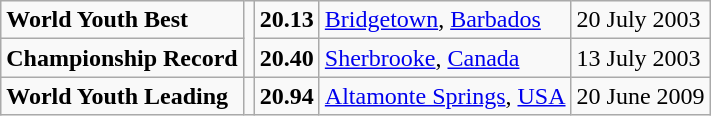<table class="wikitable">
<tr>
<td><strong>World Youth Best</strong></td>
<td rowspan=2></td>
<td><strong>20.13</strong></td>
<td><a href='#'>Bridgetown</a>, <a href='#'>Barbados</a></td>
<td>20 July 2003</td>
</tr>
<tr>
<td><strong>Championship Record</strong></td>
<td><strong>20.40</strong></td>
<td><a href='#'>Sherbrooke</a>, <a href='#'>Canada</a></td>
<td>13 July 2003</td>
</tr>
<tr>
<td><strong>World Youth Leading</strong></td>
<td></td>
<td rowspan=2><strong>20.94</strong></td>
<td><a href='#'>Altamonte Springs</a>, <a href='#'>USA</a></td>
<td>20 June 2009</td>
</tr>
</table>
